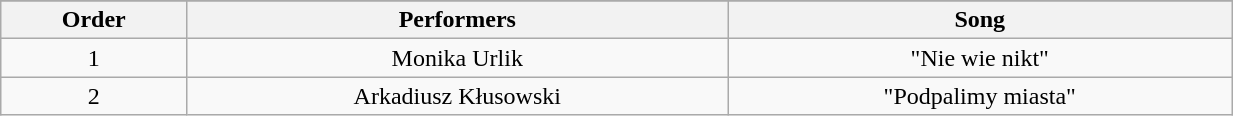<table class="wikitable" style="text-align:center; width:65%;">
<tr>
</tr>
<tr>
<th>Order</th>
<th>Performers</th>
<th>Song</th>
</tr>
<tr>
<td>1</td>
<td>Monika Urlik</td>
<td>"Nie wie nikt"</td>
</tr>
<tr>
<td>2</td>
<td>Arkadiusz Kłusowski</td>
<td>"Podpalimy miasta"</td>
</tr>
</table>
